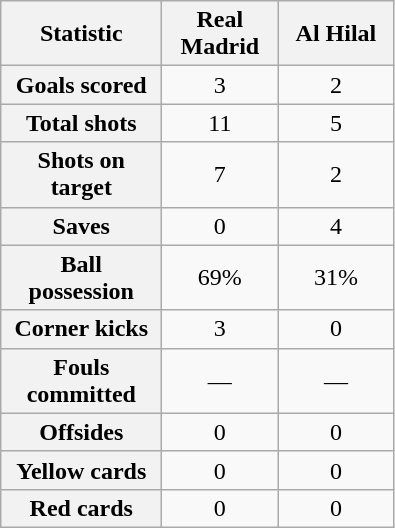<table class="wikitable plainrowheaders" style="text-align:center">
<tr>
<th scope="col" style="width:100px">Statistic</th>
<th scope="col" style="width:70px">Real Madrid</th>
<th scope="col" style="width:70px">Al Hilal</th>
</tr>
<tr>
<th scope=row>Goals scored</th>
<td>3</td>
<td>2</td>
</tr>
<tr>
<th scope=row>Total shots</th>
<td>11</td>
<td>5</td>
</tr>
<tr>
<th scope=row>Shots on target</th>
<td>7</td>
<td>2</td>
</tr>
<tr>
<th scope=row>Saves</th>
<td>0</td>
<td>4</td>
</tr>
<tr>
<th scope=row>Ball possession</th>
<td>69%</td>
<td>31%</td>
</tr>
<tr>
<th scope=row>Corner kicks</th>
<td>3</td>
<td>0</td>
</tr>
<tr>
<th scope=row>Fouls committed</th>
<td>—</td>
<td>—</td>
</tr>
<tr>
<th scope=row>Offsides</th>
<td>0</td>
<td>0</td>
</tr>
<tr>
<th scope=row>Yellow cards</th>
<td>0</td>
<td>0</td>
</tr>
<tr>
<th scope=row>Red cards</th>
<td>0</td>
<td>0</td>
</tr>
</table>
